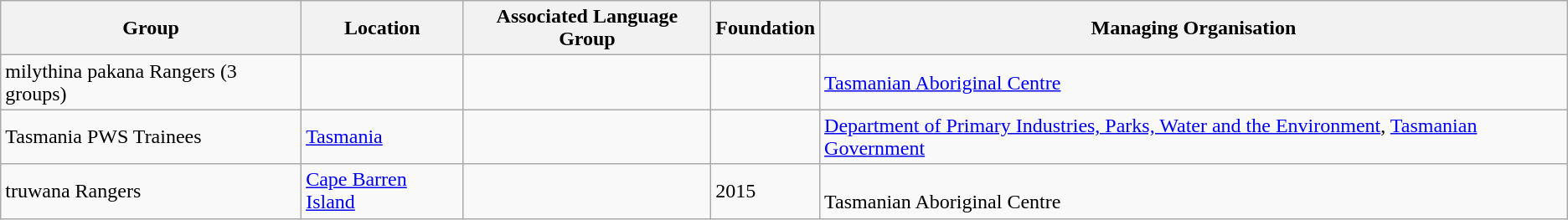<table class="wikitable">
<tr>
<th>Group</th>
<th>Location</th>
<th>Associated Language Group</th>
<th>Foundation</th>
<th>Managing Organisation</th>
</tr>
<tr>
<td>milythina pakana Rangers (3 groups)</td>
<td></td>
<td></td>
<td></td>
<td><a href='#'>Tasmanian Aboriginal Centre</a></td>
</tr>
<tr>
<td>Tasmania PWS Trainees</td>
<td><a href='#'>Tasmania</a></td>
<td></td>
<td></td>
<td><a href='#'>Department of Primary Industries, Parks, Water and the Environment</a>, <a href='#'>Tasmanian Government</a></td>
</tr>
<tr>
<td>truwana Rangers</td>
<td><a href='#'>Cape Barren Island</a></td>
<td></td>
<td>2015</td>
<td><br>Tasmanian Aboriginal Centre</td>
</tr>
</table>
